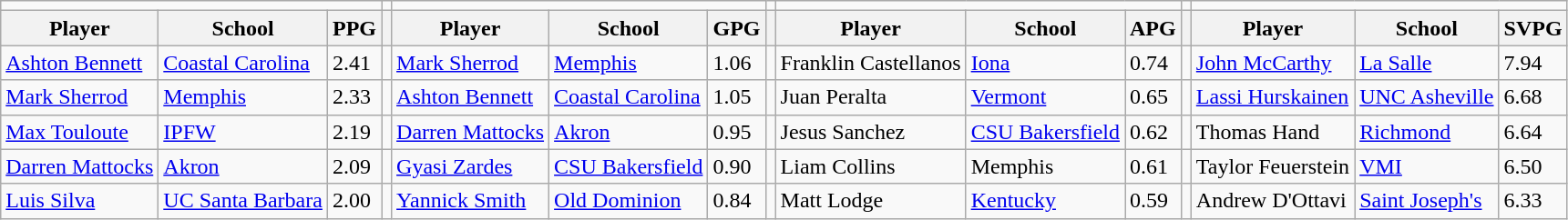<table class="wikitable" style="text-align: left;">
<tr>
<td colspan=3></td>
<td></td>
<td colspan=3></td>
<td></td>
<td colspan=3></td>
<td></td>
<td colspan=3></td>
</tr>
<tr>
<th>Player</th>
<th>School</th>
<th>PPG</th>
<th></th>
<th>Player</th>
<th>School</th>
<th>GPG</th>
<th></th>
<th>Player</th>
<th>School</th>
<th>APG</th>
<th></th>
<th>Player</th>
<th>School</th>
<th>SVPG</th>
</tr>
<tr>
<td align="left"> <a href='#'>Ashton Bennett</a></td>
<td><a href='#'>Coastal Carolina</a></td>
<td>2.41</td>
<td></td>
<td> <a href='#'>Mark Sherrod</a></td>
<td><a href='#'>Memphis</a></td>
<td>1.06</td>
<td></td>
<td> Franklin Castellanos</td>
<td><a href='#'>Iona</a></td>
<td>0.74</td>
<td></td>
<td> <a href='#'>John McCarthy</a></td>
<td><a href='#'>La Salle</a></td>
<td>7.94</td>
</tr>
<tr>
<td align="left"> <a href='#'>Mark Sherrod</a></td>
<td><a href='#'>Memphis</a></td>
<td>2.33</td>
<td></td>
<td> <a href='#'>Ashton Bennett</a></td>
<td><a href='#'>Coastal Carolina</a></td>
<td>1.05</td>
<td></td>
<td> Juan Peralta</td>
<td><a href='#'>Vermont</a></td>
<td>0.65</td>
<td></td>
<td> <a href='#'>Lassi Hurskainen</a></td>
<td><a href='#'>UNC Asheville</a></td>
<td>6.68</td>
</tr>
<tr>
<td align="left"> <a href='#'>Max Touloute</a></td>
<td><a href='#'>IPFW</a></td>
<td>2.19</td>
<td></td>
<td> <a href='#'>Darren Mattocks</a></td>
<td><a href='#'>Akron</a></td>
<td>0.95</td>
<td></td>
<td> Jesus Sanchez</td>
<td><a href='#'>CSU Bakersfield</a></td>
<td>0.62</td>
<td></td>
<td> Thomas Hand</td>
<td><a href='#'>Richmond</a></td>
<td>6.64</td>
</tr>
<tr>
<td align="left"> <a href='#'>Darren Mattocks</a></td>
<td><a href='#'>Akron</a></td>
<td>2.09</td>
<td></td>
<td> <a href='#'>Gyasi Zardes</a></td>
<td><a href='#'>CSU Bakersfield</a></td>
<td>0.90</td>
<td></td>
<td> Liam Collins</td>
<td>Memphis</td>
<td>0.61</td>
<td></td>
<td> Taylor Feuerstein</td>
<td><a href='#'>VMI</a></td>
<td>6.50</td>
</tr>
<tr>
<td align="left"> <a href='#'>Luis Silva</a></td>
<td><a href='#'>UC Santa Barbara</a></td>
<td>2.00</td>
<td></td>
<td> <a href='#'>Yannick Smith</a></td>
<td><a href='#'>Old Dominion</a></td>
<td>0.84</td>
<td></td>
<td> Matt Lodge</td>
<td><a href='#'>Kentucky</a></td>
<td>0.59</td>
<td></td>
<td> Andrew D'Ottavi</td>
<td><a href='#'>Saint Joseph's</a></td>
<td>6.33</td>
</tr>
</table>
